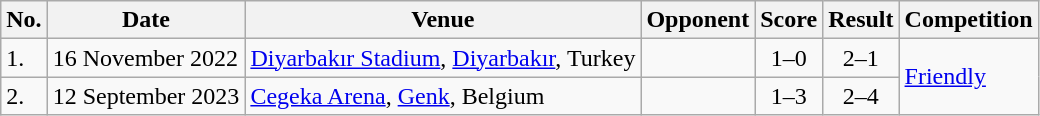<table class="wikitable sortable">
<tr>
<th>No.</th>
<th>Date</th>
<th>Venue</th>
<th>Opponent</th>
<th>Score</th>
<th>Result</th>
<th>Competition</th>
</tr>
<tr>
<td>1.</td>
<td>16 November 2022</td>
<td><a href='#'>Diyarbakır Stadium</a>, <a href='#'>Diyarbakır</a>, Turkey</td>
<td></td>
<td align="center">1–0</td>
<td align="center">2–1</td>
<td rowspan="2"><a href='#'>Friendly</a></td>
</tr>
<tr>
<td>2.</td>
<td>12 September 2023</td>
<td><a href='#'>Cegeka Arena</a>, <a href='#'>Genk</a>, Belgium</td>
<td></td>
<td align="center">1–3</td>
<td align="center">2–4</td>
</tr>
</table>
